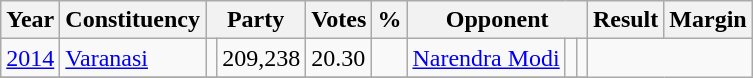<table class="sortable wikitable">
<tr>
<th>Year</th>
<th>Constituency</th>
<th colspan = "2">Party</th>
<th>Votes</th>
<th>%</th>
<th colspan = "3">Opponent</th>
<th>Result</th>
<th>Margin</th>
</tr>
<tr>
<td><a href='#'>2014</a></td>
<td><a href='#'>Varanasi</a></td>
<td></td>
<td>209,238</td>
<td>20.30</td>
<td></td>
<td><a href='#'>Narendra Modi</a></td>
<td></td>
<td></td>
</tr>
<tr>
</tr>
</table>
